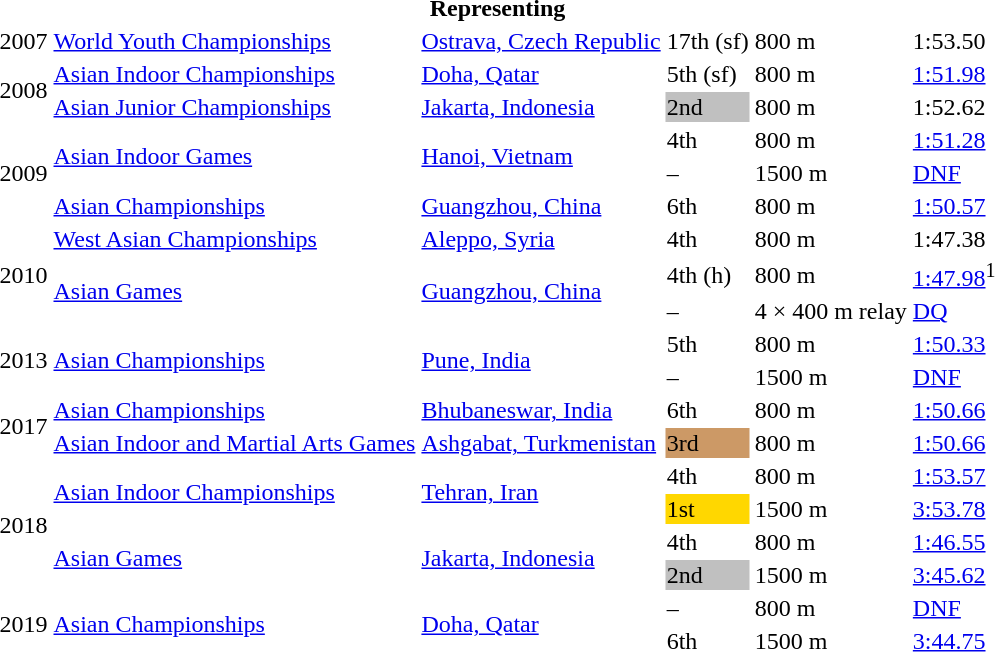<table>
<tr>
<th colspan="6">Representing </th>
</tr>
<tr>
<td>2007</td>
<td><a href='#'>World Youth Championships</a></td>
<td><a href='#'>Ostrava, Czech Republic</a></td>
<td>17th (sf)</td>
<td>800 m</td>
<td>1:53.50</td>
</tr>
<tr>
<td rowspan=2>2008</td>
<td><a href='#'>Asian Indoor Championships</a></td>
<td><a href='#'>Doha, Qatar</a></td>
<td>5th (sf)</td>
<td>800 m</td>
<td><a href='#'>1:51.98</a></td>
</tr>
<tr>
<td><a href='#'>Asian Junior Championships</a></td>
<td><a href='#'>Jakarta, Indonesia</a></td>
<td bgcolor=silver>2nd</td>
<td>800 m</td>
<td>1:52.62</td>
</tr>
<tr>
<td rowspan=3>2009</td>
<td rowspan=2><a href='#'>Asian Indoor Games</a></td>
<td rowspan=2><a href='#'>Hanoi, Vietnam</a></td>
<td>4th</td>
<td>800 m</td>
<td><a href='#'>1:51.28</a></td>
</tr>
<tr>
<td>–</td>
<td>1500 m</td>
<td><a href='#'>DNF</a></td>
</tr>
<tr>
<td><a href='#'>Asian Championships</a></td>
<td><a href='#'>Guangzhou, China</a></td>
<td>6th</td>
<td>800 m</td>
<td><a href='#'>1:50.57</a></td>
</tr>
<tr>
<td rowspan=3>2010</td>
<td><a href='#'>West Asian Championships</a></td>
<td><a href='#'>Aleppo, Syria</a></td>
<td>4th</td>
<td>800 m</td>
<td>1:47.38</td>
</tr>
<tr>
<td rowspan=2><a href='#'>Asian Games</a></td>
<td rowspan=2><a href='#'>Guangzhou, China</a></td>
<td>4th (h)</td>
<td>800 m</td>
<td><a href='#'>1:47.98</a><sup>1</sup></td>
</tr>
<tr>
<td>–</td>
<td>4 × 400 m relay</td>
<td><a href='#'>DQ</a></td>
</tr>
<tr>
<td rowspan=2>2013</td>
<td rowspan=2><a href='#'>Asian Championships</a></td>
<td rowspan=2><a href='#'>Pune, India</a></td>
<td>5th</td>
<td>800 m</td>
<td><a href='#'>1:50.33</a></td>
</tr>
<tr>
<td>–</td>
<td>1500 m</td>
<td><a href='#'>DNF</a></td>
</tr>
<tr>
<td rowspan=2>2017</td>
<td><a href='#'>Asian Championships</a></td>
<td><a href='#'>Bhubaneswar, India</a></td>
<td>6th</td>
<td>800 m</td>
<td><a href='#'>1:50.66</a></td>
</tr>
<tr>
<td><a href='#'>Asian Indoor and Martial Arts Games</a></td>
<td><a href='#'>Ashgabat, Turkmenistan</a></td>
<td bgcolor=cc9966>3rd</td>
<td>800 m</td>
<td><a href='#'>1:50.66</a></td>
</tr>
<tr>
<td rowspan=4>2018</td>
<td rowspan=2><a href='#'>Asian Indoor Championships</a></td>
<td rowspan=2><a href='#'>Tehran, Iran</a></td>
<td>4th</td>
<td>800 m</td>
<td><a href='#'>1:53.57</a></td>
</tr>
<tr>
<td bgcolor=gold>1st</td>
<td>1500 m</td>
<td><a href='#'>3:53.78</a></td>
</tr>
<tr>
<td rowspan=2><a href='#'>Asian Games</a></td>
<td rowspan=2><a href='#'>Jakarta, Indonesia</a></td>
<td>4th</td>
<td>800 m</td>
<td><a href='#'>1:46.55</a></td>
</tr>
<tr>
<td bgcolor=silver>2nd</td>
<td>1500 m</td>
<td><a href='#'>3:45.62</a></td>
</tr>
<tr>
<td rowspan=2>2019</td>
<td rowspan=2><a href='#'>Asian Championships</a></td>
<td rowspan=2><a href='#'>Doha, Qatar</a></td>
<td>–</td>
<td>800 m</td>
<td><a href='#'>DNF</a></td>
</tr>
<tr>
<td>6th</td>
<td>1500 m</td>
<td><a href='#'>3:44.75</a></td>
</tr>
</table>
